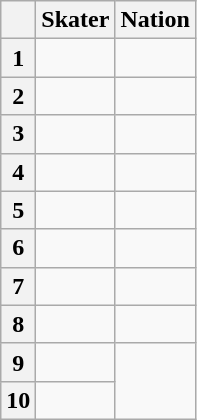<table class="wikitable unsortable" style="text-align:left">
<tr>
<th scope="col"></th>
<th scope="col">Skater</th>
<th scope="col">Nation</th>
</tr>
<tr>
<th scope="row">1</th>
<td></td>
<td></td>
</tr>
<tr>
<th scope="row">2</th>
<td></td>
<td></td>
</tr>
<tr>
<th scope="row">3</th>
<td></td>
<td></td>
</tr>
<tr>
<th scope="row">4</th>
<td></td>
<td></td>
</tr>
<tr>
<th scope="row">5</th>
<td></td>
<td></td>
</tr>
<tr>
<th scope="row">6</th>
<td></td>
<td></td>
</tr>
<tr>
<th scope="row">7</th>
<td></td>
<td></td>
</tr>
<tr>
<th scope="row">8</th>
<td></td>
<td></td>
</tr>
<tr>
<th scope="row">9</th>
<td></td>
<td rowspan="2"></td>
</tr>
<tr>
<th scope="row">10</th>
<td></td>
</tr>
</table>
